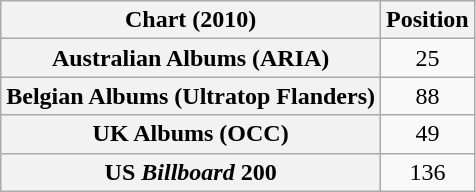<table class="wikitable sortable plainrowheaders" style="text-align:center">
<tr>
<th scope="col">Chart (2010)</th>
<th scope="col">Position</th>
</tr>
<tr>
<th scope="row">Australian Albums (ARIA)</th>
<td>25</td>
</tr>
<tr>
<th scope="row">Belgian Albums (Ultratop Flanders)</th>
<td>88</td>
</tr>
<tr>
<th scope="row">UK Albums (OCC)</th>
<td>49</td>
</tr>
<tr>
<th scope="row">US <em>Billboard</em> 200</th>
<td>136</td>
</tr>
</table>
